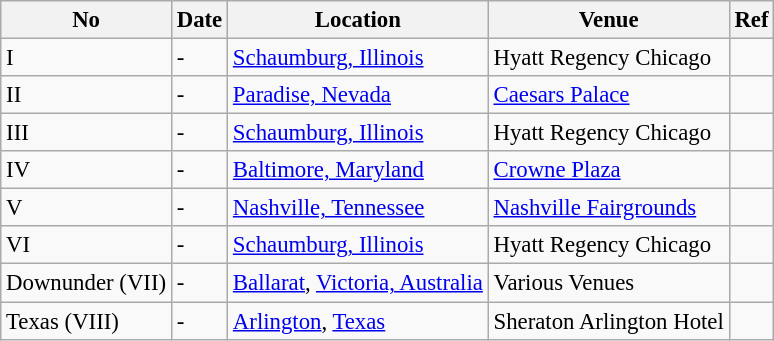<table class="wikitable sortable" style="font-size: 95%">
<tr>
<th>No</th>
<th>Date</th>
<th>Location</th>
<th>Venue</th>
<th>Ref</th>
</tr>
<tr>
<td>I</td>
<td> - </td>
<td><a href='#'>Schaumburg, Illinois</a></td>
<td>Hyatt Regency Chicago</td>
<td></td>
</tr>
<tr>
<td>II</td>
<td> - </td>
<td><a href='#'>Paradise, Nevada</a></td>
<td><a href='#'>Caesars Palace</a></td>
<td></td>
</tr>
<tr>
<td>III</td>
<td> - </td>
<td><a href='#'>Schaumburg, Illinois</a></td>
<td>Hyatt Regency Chicago</td>
<td></td>
</tr>
<tr>
<td>IV</td>
<td> - </td>
<td><a href='#'>Baltimore, Maryland</a></td>
<td><a href='#'>Crowne Plaza</a></td>
<td></td>
</tr>
<tr>
<td>V</td>
<td> - </td>
<td><a href='#'>Nashville, Tennessee</a></td>
<td><a href='#'>Nashville Fairgrounds</a></td>
<td></td>
</tr>
<tr>
<td>VI</td>
<td> - </td>
<td><a href='#'>Schaumburg, Illinois</a></td>
<td>Hyatt Regency Chicago</td>
<td></td>
</tr>
<tr>
<td>Downunder (VII)</td>
<td> - </td>
<td><a href='#'>Ballarat</a>, <a href='#'>Victoria, Australia</a></td>
<td>Various Venues</td>
<td></td>
</tr>
<tr>
<td>Texas (VIII)</td>
<td> - </td>
<td><a href='#'>Arlington</a>, <a href='#'>Texas</a></td>
<td>Sheraton Arlington Hotel</td>
<td></td>
</tr>
</table>
